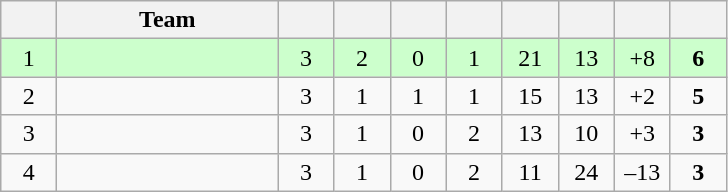<table class="wikitable" style="text-align: center; font-size: 100%;">
<tr>
<th width="30"></th>
<th width="140">Team</th>
<th width="30"></th>
<th width="30"></th>
<th width="30"></th>
<th width="30"></th>
<th width="30"></th>
<th width="30"></th>
<th width="30"></th>
<th width="30"></th>
</tr>
<tr style="background-color: #ccffcc;">
<td>1</td>
<td align=left><strong></strong></td>
<td>3</td>
<td>2</td>
<td>0</td>
<td>1</td>
<td>21</td>
<td>13</td>
<td>+8</td>
<td><strong>6</strong></td>
</tr>
<tr>
<td>2</td>
<td align=left></td>
<td>3</td>
<td>1</td>
<td>1</td>
<td>1</td>
<td>15</td>
<td>13</td>
<td>+2</td>
<td><strong>5</strong></td>
</tr>
<tr>
<td>3</td>
<td align=left></td>
<td>3</td>
<td>1</td>
<td>0</td>
<td>2</td>
<td>13</td>
<td>10</td>
<td>+3</td>
<td><strong>3</strong></td>
</tr>
<tr>
<td>4</td>
<td align=left></td>
<td>3</td>
<td>1</td>
<td>0</td>
<td>2</td>
<td>11</td>
<td>24</td>
<td>–13</td>
<td><strong>3</strong></td>
</tr>
</table>
